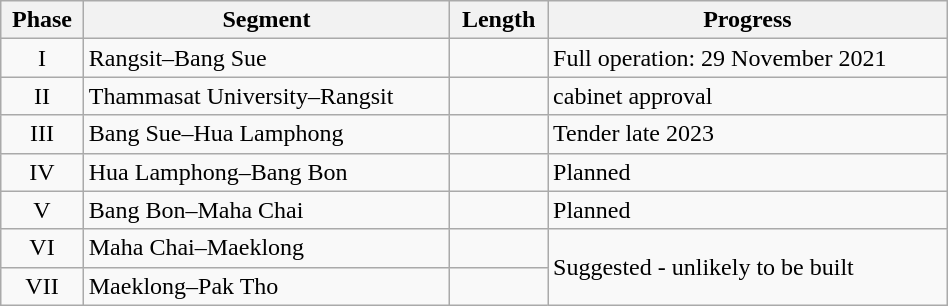<table class="wikitable" width=50%>
<tr>
<th><strong>Phase</strong></th>
<th><strong>Segment</strong></th>
<th><strong>Length</strong></th>
<th><strong>Progress</strong></th>
</tr>
<tr>
<td align=center>I</td>
<td>Rangsit–Bang Sue</td>
<td></td>
<td>Full operation: 29 November 2021</td>
</tr>
<tr>
<td align=center>II</td>
<td>Thammasat University–Rangsit</td>
<td></td>
<td>cabinet approval</td>
</tr>
<tr>
<td align=center>III</td>
<td>Bang Sue–Hua Lamphong</td>
<td></td>
<td>Tender late 2023</td>
</tr>
<tr>
<td align=center>IV</td>
<td>Hua Lamphong–Bang Bon</td>
<td></td>
<td>Planned</td>
</tr>
<tr>
<td align=center>V</td>
<td>Bang Bon–Maha Chai</td>
<td></td>
<td>Planned</td>
</tr>
<tr>
<td align=center>VI</td>
<td>Maha Chai–Maeklong</td>
<td></td>
<td rowspan=2>Suggested - unlikely to be built</td>
</tr>
<tr>
<td align=center>VII</td>
<td>Maeklong–Pak Tho</td>
<td></td>
</tr>
</table>
